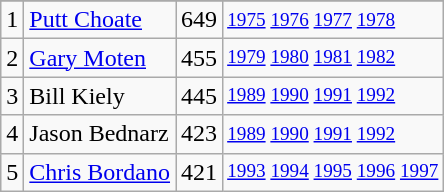<table class="wikitable">
<tr>
</tr>
<tr>
<td>1</td>
<td><a href='#'>Putt Choate</a></td>
<td>649</td>
<td style="font-size:80%;"><a href='#'>1975</a> <a href='#'>1976</a> <a href='#'>1977</a> <a href='#'>1978</a></td>
</tr>
<tr>
<td>2</td>
<td><a href='#'>Gary Moten</a></td>
<td>455</td>
<td style="font-size:80%;"><a href='#'>1979</a> <a href='#'>1980</a> <a href='#'>1981</a> <a href='#'>1982</a></td>
</tr>
<tr>
<td>3</td>
<td>Bill Kiely</td>
<td>445</td>
<td style="font-size:80%;"><a href='#'>1989</a> <a href='#'>1990</a> <a href='#'>1991</a> <a href='#'>1992</a></td>
</tr>
<tr>
<td>4</td>
<td>Jason Bednarz</td>
<td>423</td>
<td style="font-size:80%;"><a href='#'>1989</a> <a href='#'>1990</a> <a href='#'>1991</a> <a href='#'>1992</a></td>
</tr>
<tr>
<td>5</td>
<td><a href='#'>Chris Bordano</a></td>
<td>421</td>
<td style="font-size:80%;"><a href='#'>1993</a> <a href='#'>1994</a> <a href='#'>1995</a> <a href='#'>1996</a> <a href='#'>1997</a></td>
</tr>
</table>
